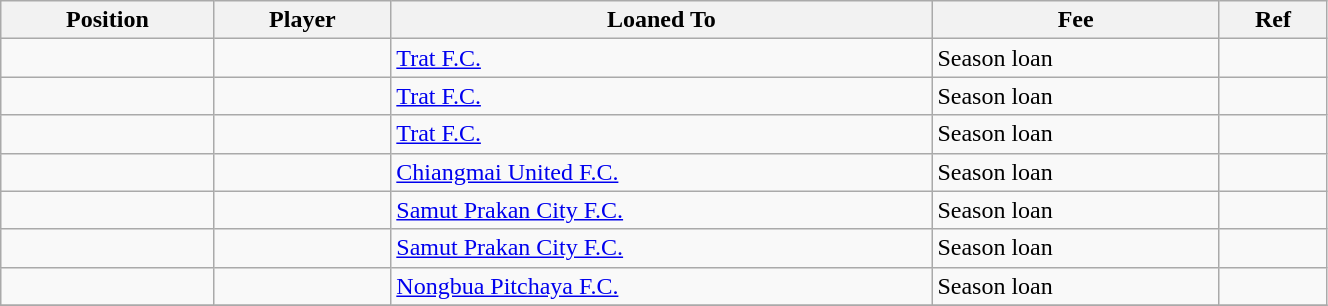<table class="wikitable sortable" style="width:70%; text-align:center; font-size:100%; text-align:left;">
<tr>
<th>Position</th>
<th>Player</th>
<th>Loaned To</th>
<th>Fee</th>
<th>Ref</th>
</tr>
<tr>
<td></td>
<td></td>
<td> <a href='#'>Trat F.C.</a></td>
<td>Season loan</td>
<td></td>
</tr>
<tr>
<td></td>
<td></td>
<td> <a href='#'>Trat F.C.</a></td>
<td>Season loan</td>
<td></td>
</tr>
<tr>
<td></td>
<td></td>
<td> <a href='#'>Trat F.C.</a></td>
<td>Season loan</td>
<td></td>
</tr>
<tr>
<td></td>
<td></td>
<td> <a href='#'>Chiangmai United F.C.</a></td>
<td>Season loan</td>
<td></td>
</tr>
<tr>
<td></td>
<td></td>
<td> <a href='#'>Samut Prakan City F.C.</a></td>
<td>Season loan</td>
<td></td>
</tr>
<tr>
<td></td>
<td></td>
<td> <a href='#'>Samut Prakan City F.C.</a></td>
<td>Season loan</td>
<td></td>
</tr>
<tr>
<td></td>
<td></td>
<td> <a href='#'>Nongbua Pitchaya F.C.</a></td>
<td>Season loan</td>
<td></td>
</tr>
<tr>
</tr>
</table>
